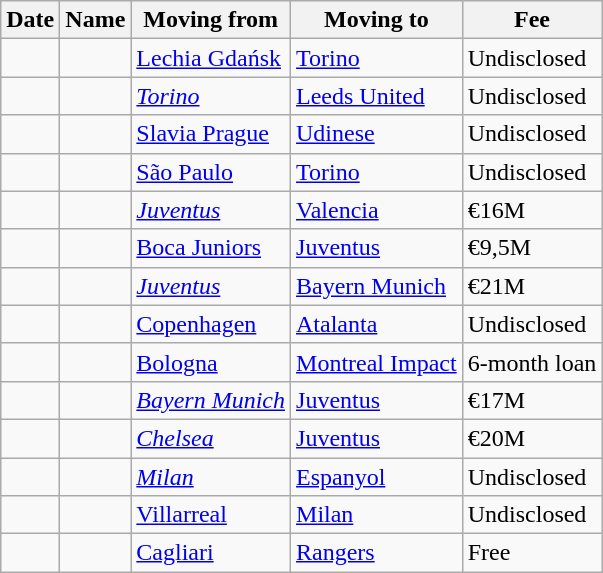<table class="wikitable sortable">
<tr>
<th>Date</th>
<th>Name</th>
<th>Moving from</th>
<th>Moving to</th>
<th>Fee</th>
</tr>
<tr>
<td></td>
<td> </td>
<td> <a href='#'>Lechia Gdańsk</a></td>
<td><a href='#'>Torino</a></td>
<td>Undisclosed</td>
</tr>
<tr>
<td></td>
<td> </td>
<td><em><a href='#'>Torino</a></em></td>
<td> <a href='#'>Leeds United</a></td>
<td>Undisclosed</td>
</tr>
<tr>
<td></td>
<td> </td>
<td> <a href='#'>Slavia Prague</a></td>
<td><a href='#'>Udinese</a></td>
<td>Undisclosed</td>
</tr>
<tr>
<td></td>
<td> </td>
<td> <a href='#'>São Paulo</a></td>
<td><a href='#'>Torino</a></td>
<td>Undisclosed</td>
</tr>
<tr>
<td></td>
<td> </td>
<td><em><a href='#'>Juventus</a></em></td>
<td> <a href='#'>Valencia</a></td>
<td>€16M</td>
</tr>
<tr>
<td></td>
<td> </td>
<td> <a href='#'>Boca Juniors</a></td>
<td><a href='#'>Juventus</a></td>
<td>€9,5M</td>
</tr>
<tr>
<td></td>
<td> </td>
<td><em><a href='#'>Juventus</a></em></td>
<td> <a href='#'>Bayern Munich</a></td>
<td>€21M</td>
</tr>
<tr>
<td></td>
<td> </td>
<td> <a href='#'>Copenhagen</a></td>
<td><a href='#'>Atalanta</a></td>
<td>Undisclosed</td>
</tr>
<tr>
<td></td>
<td> </td>
<td><a href='#'>Bologna</a></td>
<td> <a href='#'>Montreal Impact</a></td>
<td>6-month loan</td>
</tr>
<tr>
<td></td>
<td> </td>
<td> <em><a href='#'>Bayern Munich</a></em></td>
<td><a href='#'>Juventus</a></td>
<td>€17M</td>
</tr>
<tr>
<td></td>
<td> </td>
<td> <em><a href='#'>Chelsea</a></em></td>
<td><a href='#'>Juventus</a></td>
<td>€20M</td>
</tr>
<tr>
<td></td>
<td> </td>
<td><em><a href='#'>Milan</a></em></td>
<td> <a href='#'>Espanyol</a></td>
<td>Undisclosed</td>
</tr>
<tr>
<td></td>
<td> </td>
<td> <a href='#'>Villarreal</a></td>
<td><a href='#'>Milan</a></td>
<td>Undisclosed</td>
</tr>
<tr>
<td></td>
<td> </td>
<td><a href='#'>Cagliari</a></td>
<td> <a href='#'>Rangers</a></td>
<td>Free</td>
</tr>
</table>
